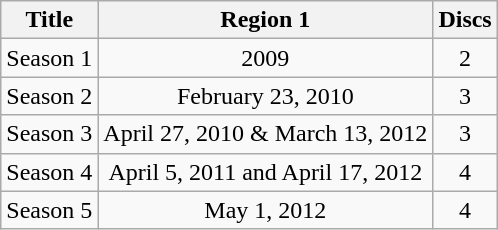<table class="wikitable">
<tr>
<th>Title</th>
<th>Region 1</th>
<th>Discs</th>
</tr>
<tr>
<td>Season 1</td>
<td style="text-align:center;">2009</td>
<td style="text-align:center;">2</td>
</tr>
<tr>
<td>Season 2</td>
<td style="text-align:center;">February 23, 2010</td>
<td style="text-align:center;">3</td>
</tr>
<tr>
<td>Season 3</td>
<td style="text-align:center;">April 27, 2010 & March 13, 2012</td>
<td style="text-align:center;">3</td>
</tr>
<tr>
<td>Season 4</td>
<td style="text-align:center;">April 5, 2011 and April 17, 2012</td>
<td style="text-align:center;">4</td>
</tr>
<tr>
<td>Season 5</td>
<td style="text-align:center;">May 1, 2012 </td>
<td style="text-align:center;">4</td>
</tr>
</table>
